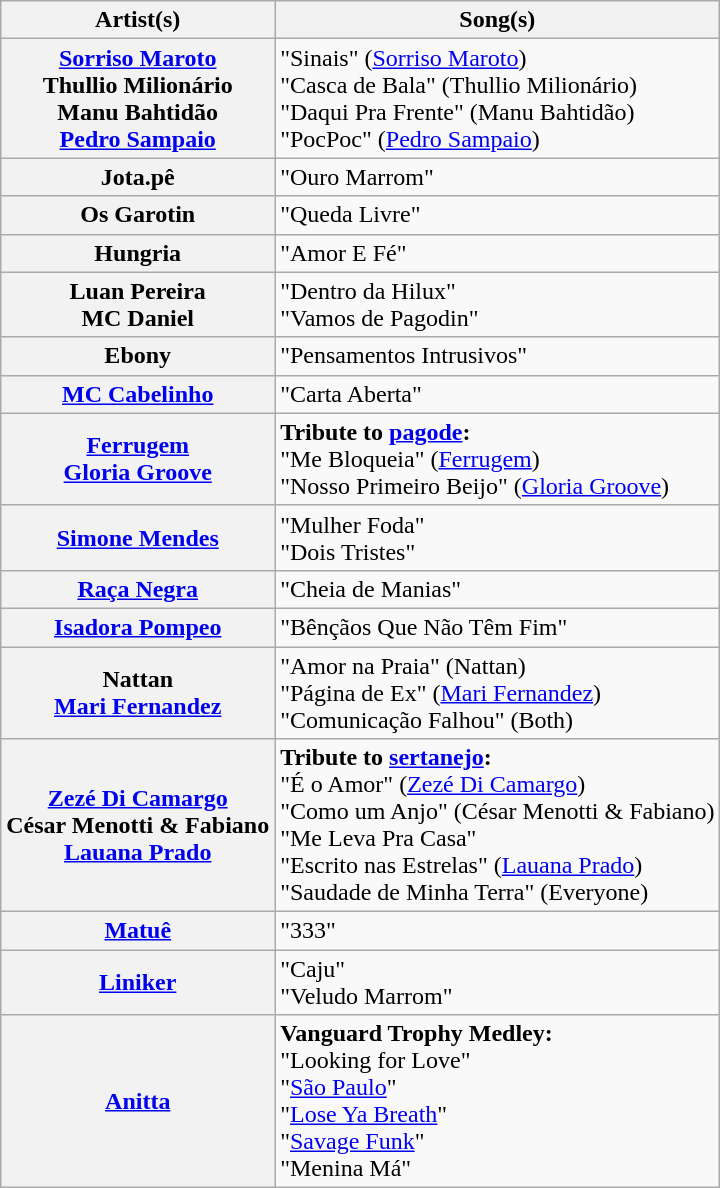<table class="wikitable plainrowheaders">
<tr>
<th scope="col">Artist(s)</th>
<th scope="col">Song(s)</th>
</tr>
<tr>
<th scope="row"><a href='#'>Sorriso Maroto</a><br>Thullio Milionário<br>Manu Bahtidão<br><a href='#'>Pedro Sampaio</a></th>
<td>"Sinais" (<a href='#'>Sorriso Maroto</a>)<br>"Casca de Bala" (Thullio Milionário)<br>"Daqui Pra Frente" (Manu Bahtidão)<br>"PocPoc" (<a href='#'>Pedro Sampaio</a>)</td>
</tr>
<tr>
<th scope="row">Jota.pê</th>
<td>"Ouro Marrom"</td>
</tr>
<tr>
<th scope="row">Os Garotin</th>
<td>"Queda Livre"</td>
</tr>
<tr>
<th scope="row">Hungria</th>
<td>"Amor E Fé"</td>
</tr>
<tr>
<th scope="row">Luan Pereira<br>MC Daniel</th>
<td>"Dentro da Hilux"<br>"Vamos de Pagodin"</td>
</tr>
<tr>
<th scope="row">Ebony</th>
<td>"Pensamentos Intrusivos"</td>
</tr>
<tr>
<th scope="row"><a href='#'>MC Cabelinho</a></th>
<td>"Carta Aberta"</td>
</tr>
<tr>
<th scope="row"><a href='#'>Ferrugem</a><br><a href='#'>Gloria Groove</a></th>
<td><strong>Tribute to <a href='#'>pagode</a>:</strong><br>"Me Bloqueia" (<a href='#'>Ferrugem</a>)<br>"Nosso Primeiro Beijo" (<a href='#'>Gloria Groove</a>)</td>
</tr>
<tr>
<th scope="row"><a href='#'>Simone Mendes</a></th>
<td>"Mulher Foda"<br>"Dois Tristes"</td>
</tr>
<tr>
<th scope="row"><a href='#'>Raça Negra</a></th>
<td>"Cheia de Manias"</td>
</tr>
<tr>
<th scope="row"><a href='#'>Isadora Pompeo</a></th>
<td>"Bênçãos Que Não Têm Fim"</td>
</tr>
<tr>
<th scope="row">Nattan<br><a href='#'>Mari Fernandez</a></th>
<td>"Amor na Praia" (Nattan)<br>"Página de Ex" (<a href='#'>Mari Fernandez</a>)<br>"Comunicação Falhou" (Both)</td>
</tr>
<tr>
<th scope="row"><a href='#'>Zezé Di Camargo</a><br>César Menotti & Fabiano<br><a href='#'>Lauana Prado</a></th>
<td><strong>Tribute to <a href='#'>sertanejo</a>:</strong><br>"É o Amor" (<a href='#'>Zezé Di Camargo</a>)<br>"Como um Anjo" (César Menotti & Fabiano)<br>"Me Leva Pra Casa"<br>"Escrito nas Estrelas" (<a href='#'>Lauana Prado</a>)<br>"Saudade de Minha Terra" (Everyone)</td>
</tr>
<tr>
<th scope="row"><a href='#'>Matuê</a></th>
<td>"333"</td>
</tr>
<tr>
<th scope="row"><a href='#'>Liniker</a></th>
<td>"Caju"<br>"Veludo Marrom"</td>
</tr>
<tr>
<th scope="row"><a href='#'>Anitta</a></th>
<td><strong>Vanguard Trophy Medley:</strong><br>"Looking for Love"<br>"<a href='#'>São Paulo</a>"<br>"<a href='#'>Lose Ya Breath</a>"<br>"<a href='#'>Savage Funk</a>"<br>"Menina Má"</td>
</tr>
</table>
